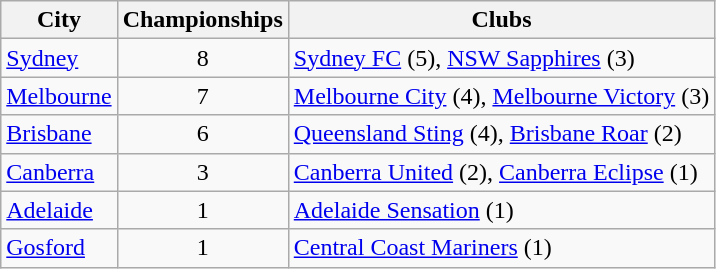<table class="wikitable">
<tr>
<th>City</th>
<th>Championships</th>
<th>Clubs</th>
</tr>
<tr>
<td><a href='#'>Sydney</a></td>
<td align="center">8</td>
<td><a href='#'>Sydney FC</a> (5), <a href='#'>NSW Sapphires</a> (3)</td>
</tr>
<tr>
<td><a href='#'>Melbourne</a></td>
<td align="center">7</td>
<td><a href='#'>Melbourne City</a> (4), <a href='#'>Melbourne Victory</a> (3)</td>
</tr>
<tr>
<td><a href='#'>Brisbane</a></td>
<td align="center">6</td>
<td><a href='#'>Queensland Sting</a> (4), <a href='#'>Brisbane Roar</a> (2)</td>
</tr>
<tr>
<td><a href='#'>Canberra</a></td>
<td align="center">3</td>
<td><a href='#'>Canberra United</a> (2), <a href='#'>Canberra Eclipse</a> (1)</td>
</tr>
<tr>
<td><a href='#'>Adelaide</a></td>
<td align="center">1</td>
<td><a href='#'>Adelaide Sensation</a> (1)</td>
</tr>
<tr>
<td><a href='#'>Gosford</a></td>
<td align="center">1</td>
<td><a href='#'>Central Coast Mariners</a> (1)</td>
</tr>
</table>
